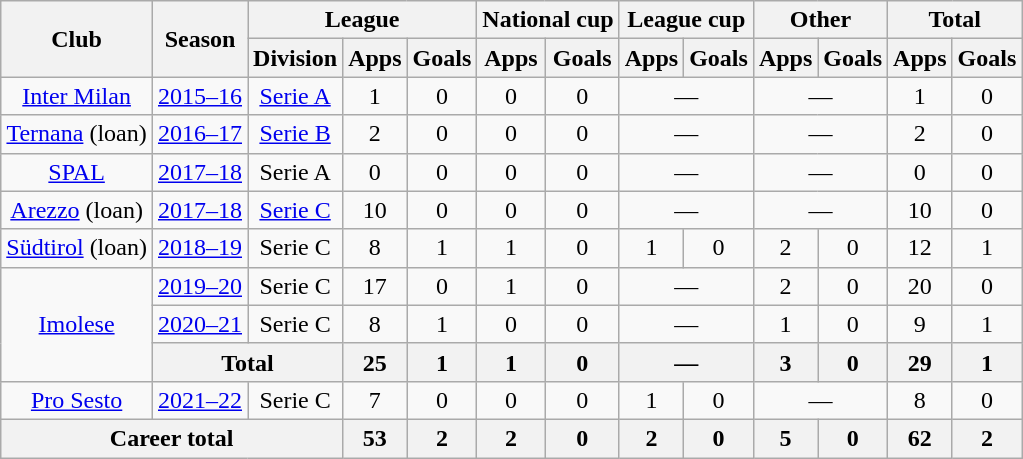<table class="wikitable" style="text-align:center">
<tr>
<th rowspan="2">Club</th>
<th rowspan="2">Season</th>
<th colspan="3">League</th>
<th colspan="2">National cup</th>
<th colspan="2">League cup</th>
<th colspan="2">Other</th>
<th colspan="2">Total</th>
</tr>
<tr>
<th>Division</th>
<th>Apps</th>
<th>Goals</th>
<th>Apps</th>
<th>Goals</th>
<th>Apps</th>
<th>Goals</th>
<th>Apps</th>
<th>Goals</th>
<th>Apps</th>
<th>Goals</th>
</tr>
<tr>
<td><a href='#'>Inter Milan</a></td>
<td><a href='#'>2015–16</a></td>
<td><a href='#'>Serie A</a></td>
<td>1</td>
<td>0</td>
<td>0</td>
<td>0</td>
<td colspan="2">—</td>
<td colspan="2">—</td>
<td>1</td>
<td>0</td>
</tr>
<tr>
<td><a href='#'>Ternana</a> (loan)</td>
<td><a href='#'>2016–17</a></td>
<td><a href='#'>Serie B</a></td>
<td>2</td>
<td>0</td>
<td>0</td>
<td>0</td>
<td colspan="2">—</td>
<td colspan="2">—</td>
<td>2</td>
<td>0</td>
</tr>
<tr>
<td><a href='#'>SPAL</a></td>
<td><a href='#'>2017–18</a></td>
<td>Serie A</td>
<td>0</td>
<td>0</td>
<td>0</td>
<td>0</td>
<td colspan="2">—</td>
<td colspan="2">—</td>
<td>0</td>
<td>0</td>
</tr>
<tr>
<td><a href='#'>Arezzo</a> (loan)</td>
<td><a href='#'>2017–18</a></td>
<td><a href='#'>Serie C</a></td>
<td>10</td>
<td>0</td>
<td>0</td>
<td>0</td>
<td colspan="2">—</td>
<td colspan="2">—</td>
<td>10</td>
<td>0</td>
</tr>
<tr>
<td><a href='#'>Südtirol</a> (loan)</td>
<td><a href='#'>2018–19</a></td>
<td>Serie C</td>
<td>8</td>
<td>1</td>
<td>1</td>
<td>0</td>
<td>1</td>
<td>0</td>
<td>2</td>
<td>0</td>
<td>12</td>
<td>1</td>
</tr>
<tr>
<td rowspan="3"><a href='#'>Imolese</a></td>
<td><a href='#'>2019–20</a></td>
<td>Serie C</td>
<td>17</td>
<td>0</td>
<td>1</td>
<td>0</td>
<td colspan="2">—</td>
<td>2</td>
<td>0</td>
<td>20</td>
<td>0</td>
</tr>
<tr>
<td><a href='#'>2020–21</a></td>
<td>Serie C</td>
<td>8</td>
<td>1</td>
<td>0</td>
<td>0</td>
<td colspan="2">—</td>
<td>1</td>
<td>0</td>
<td>9</td>
<td>1</td>
</tr>
<tr>
<th colspan="2">Total</th>
<th>25</th>
<th>1</th>
<th>1</th>
<th>0</th>
<th colspan="2">—</th>
<th>3</th>
<th>0</th>
<th>29</th>
<th>1</th>
</tr>
<tr>
<td><a href='#'>Pro Sesto</a></td>
<td><a href='#'>2021–22</a></td>
<td>Serie C</td>
<td>7</td>
<td>0</td>
<td>0</td>
<td>0</td>
<td>1</td>
<td>0</td>
<td colspan="2">—</td>
<td>8</td>
<td>0</td>
</tr>
<tr>
<th colspan="3">Career total</th>
<th>53</th>
<th>2</th>
<th>2</th>
<th>0</th>
<th>2</th>
<th>0</th>
<th>5</th>
<th>0</th>
<th>62</th>
<th>2</th>
</tr>
</table>
